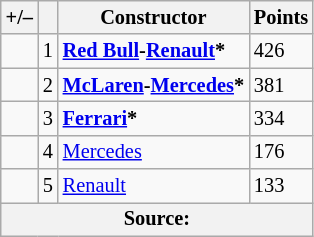<table class="wikitable" style="font-size: 85%;">
<tr>
<th scope="col">+/–</th>
<th scope="col"></th>
<th scope="col">Constructor</th>
<th scope="col">Points</th>
</tr>
<tr>
<td></td>
<td align="center">1</td>
<td> <strong><a href='#'>Red Bull</a>-<a href='#'>Renault</a>*</strong></td>
<td>426</td>
</tr>
<tr>
<td></td>
<td align="center">2</td>
<td> <strong><a href='#'>McLaren</a>-<a href='#'>Mercedes</a>*</strong></td>
<td>381</td>
</tr>
<tr>
<td></td>
<td align="center">3</td>
<td> <strong><a href='#'>Ferrari</a>*</strong></td>
<td>334</td>
</tr>
<tr>
<td></td>
<td align="center">4</td>
<td> <a href='#'>Mercedes</a></td>
<td>176</td>
</tr>
<tr>
<td></td>
<td align="center">5</td>
<td> <a href='#'>Renault</a></td>
<td>133</td>
</tr>
<tr>
<th colspan=4>Source:</th>
</tr>
</table>
